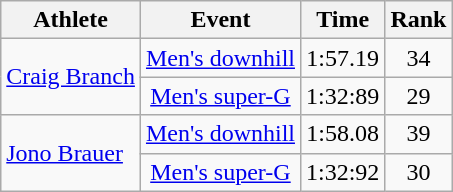<table class="wikitable">
<tr>
<th>Athlete</th>
<th>Event</th>
<th>Time</th>
<th>Rank</th>
</tr>
<tr>
<td rowspan=2><a href='#'>Craig Branch</a></td>
<td align="center"><a href='#'>Men's downhill</a></td>
<td align="center">1:57.19</td>
<td align="center">34</td>
</tr>
<tr>
<td align="center"><a href='#'>Men's super-G</a></td>
<td align="center">1:32:89</td>
<td align="center">29</td>
</tr>
<tr>
<td rowspan=2><a href='#'>Jono Brauer</a></td>
<td align="center"><a href='#'>Men's downhill</a></td>
<td align="center">1:58.08</td>
<td align="center">39</td>
</tr>
<tr>
<td align="center"><a href='#'>Men's super-G</a></td>
<td align="center">1:32:92</td>
<td align="center">30</td>
</tr>
</table>
